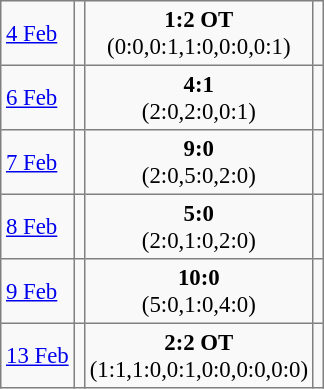<table bgcolor="#f9f9f9" cellpadding="3" cellspacing="0" border="1" style="font-size: 95%; border: gray solid 1px; border-collapse: collapse; background: #f9f9f9;">
<tr>
<td><a href='#'>4 Feb</a></td>
<td></td>
<td align="center"><strong>1:2 OT</strong><br>(0:0,0:1,1:0,0:0,0:1)</td>
<td></td>
</tr>
<tr>
<td><a href='#'>6 Feb</a></td>
<td></td>
<td align="center"><strong>4:1</strong><br>(2:0,2:0,0:1)</td>
<td></td>
</tr>
<tr>
<td><a href='#'>7 Feb</a></td>
<td></td>
<td align="center"><strong>9:0</strong><br>(2:0,5:0,2:0)</td>
<td></td>
</tr>
<tr>
<td><a href='#'>8 Feb</a></td>
<td></td>
<td align="center"><strong>5:0</strong><br>(2:0,1:0,2:0)</td>
<td></td>
</tr>
<tr>
<td><a href='#'>9 Feb</a></td>
<td></td>
<td align="center"><strong>10:0</strong><br>(5:0,1:0,4:0)</td>
<td></td>
</tr>
<tr>
<td><a href='#'>13 Feb</a></td>
<td></td>
<td align="center"><strong>2:2 OT</strong><br>(1:1,1:0,0:1,0:0,0:0,0:0)</td>
<td></td>
</tr>
</table>
